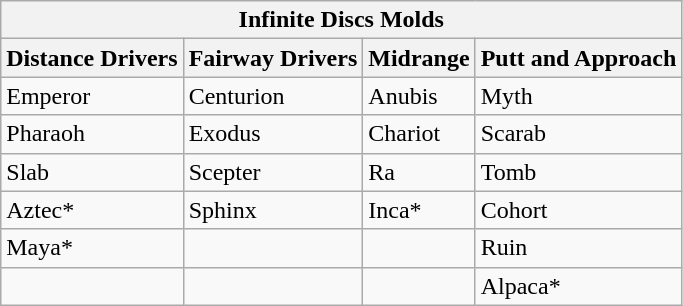<table class="wikitable">
<tr>
<th colspan=4>Infinite Discs Molds </th>
</tr>
<tr>
<th>Distance Drivers</th>
<th>Fairway Drivers</th>
<th>Midrange</th>
<th>Putt and Approach</th>
</tr>
<tr>
<td>Emperor</td>
<td>Centurion</td>
<td>Anubis</td>
<td>Myth</td>
</tr>
<tr>
<td>Pharaoh</td>
<td>Exodus</td>
<td>Chariot</td>
<td>Scarab</td>
</tr>
<tr>
<td>Slab</td>
<td>Scepter</td>
<td>Ra</td>
<td>Tomb</td>
</tr>
<tr>
<td>Aztec*</td>
<td>Sphinx</td>
<td>Inca*</td>
<td>Cohort</td>
</tr>
<tr>
<td>Maya*</td>
<td></td>
<td></td>
<td>Ruin</td>
</tr>
<tr>
<td></td>
<td></td>
<td></td>
<td>Alpaca*</td>
</tr>
</table>
